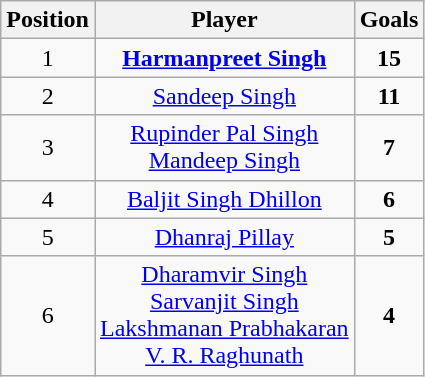<table class="wikitable" style="text-align: center">
<tr>
<th>Position</th>
<th>Player</th>
<th>Goals</th>
</tr>
<tr>
<td>1</td>
<td><strong><a href='#'>Harmanpreet Singh</a></strong></td>
<td><strong>15</strong></td>
</tr>
<tr>
<td>2</td>
<td><a href='#'>Sandeep Singh</a></td>
<td><strong>11</strong></td>
</tr>
<tr>
<td>3</td>
<td><a href='#'>Rupinder Pal Singh</a></br><a href='#'>Mandeep Singh</a></td>
<td><strong>7</strong></td>
</tr>
<tr>
<td>4</td>
<td><a href='#'>Baljit Singh Dhillon</a></td>
<td><strong>6</strong></td>
</tr>
<tr>
<td>5</td>
<td><a href='#'>Dhanraj Pillay</a></td>
<td><strong>5</strong></td>
</tr>
<tr>
<td>6</td>
<td><a href='#'>Dharamvir Singh</a></br> <a href='#'>Sarvanjit Singh</a></br> <a href='#'>Lakshmanan Prabhakaran</a></br> <a href='#'>V. R. Raghunath</a></td>
<td><strong>4</strong></td>
</tr>
</table>
